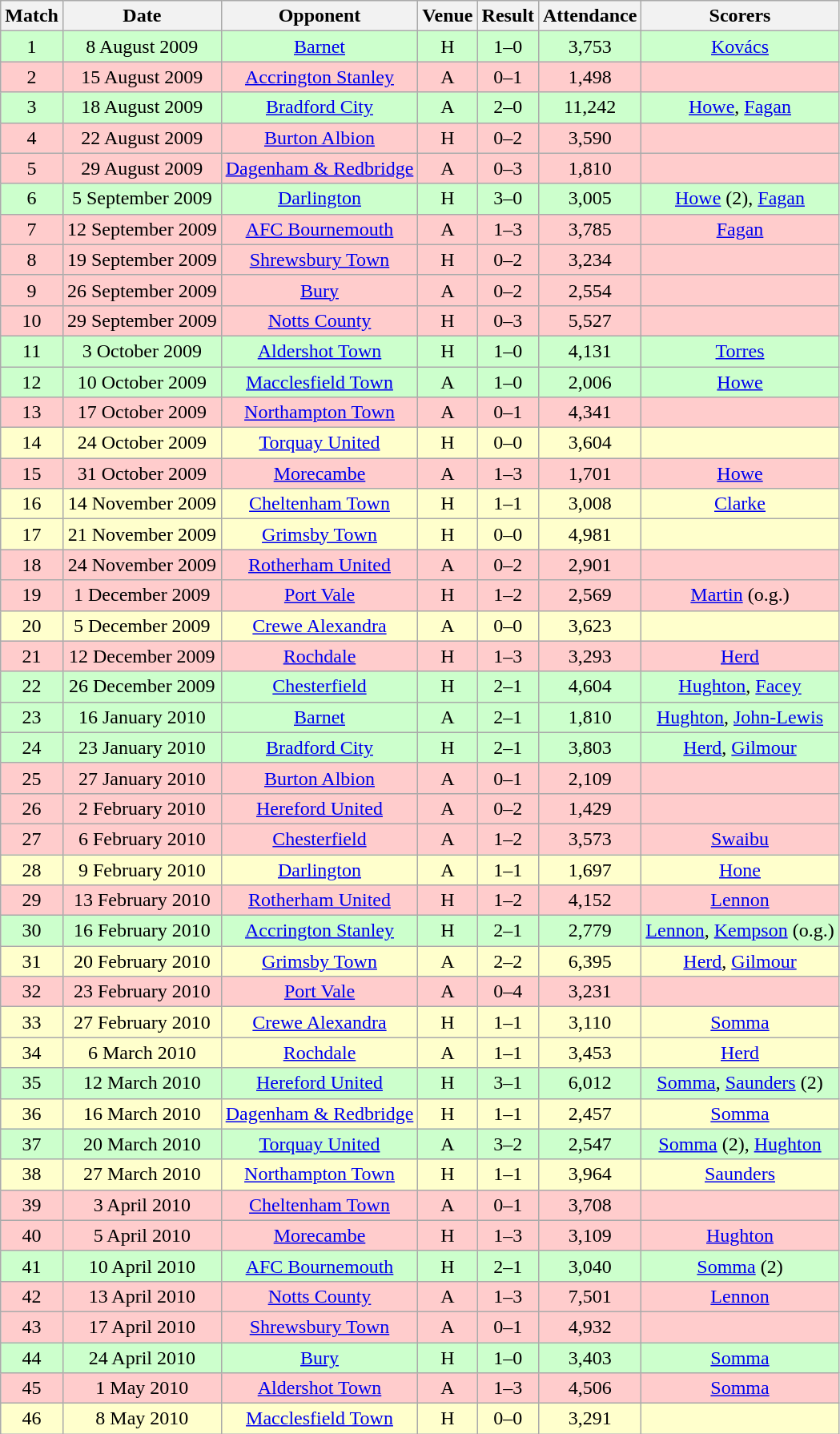<table class="wikitable" style="font-size:100%; text-align:center">
<tr>
<th>Match</th>
<th>Date</th>
<th>Opponent</th>
<th>Venue</th>
<th>Result</th>
<th>Attendance</th>
<th>Scorers</th>
</tr>
<tr style="background: #CCFFCC;">
<td>1</td>
<td>8 August 2009</td>
<td><a href='#'>Barnet</a></td>
<td>H</td>
<td>1–0</td>
<td>3,753</td>
<td><a href='#'>Kovács</a></td>
</tr>
<tr style="background: #FFCCCC;">
<td>2</td>
<td>15 August 2009</td>
<td><a href='#'>Accrington Stanley</a></td>
<td>A</td>
<td>0–1</td>
<td>1,498</td>
<td></td>
</tr>
<tr style="background: #CCFFCC;">
<td>3</td>
<td>18 August 2009</td>
<td><a href='#'>Bradford City</a></td>
<td>A</td>
<td>2–0</td>
<td>11,242</td>
<td><a href='#'>Howe</a>, <a href='#'>Fagan</a></td>
</tr>
<tr style="background: #FFCCCC;">
<td>4</td>
<td>22 August 2009</td>
<td><a href='#'>Burton Albion</a></td>
<td>H</td>
<td>0–2</td>
<td>3,590</td>
<td></td>
</tr>
<tr style="background: #FFCCCC;">
<td>5</td>
<td>29 August 2009</td>
<td><a href='#'>Dagenham & Redbridge</a></td>
<td>A</td>
<td>0–3</td>
<td>1,810</td>
<td></td>
</tr>
<tr style="background: #CCFFCC;">
<td>6</td>
<td>5 September 2009</td>
<td><a href='#'>Darlington</a></td>
<td>H</td>
<td>3–0</td>
<td>3,005</td>
<td><a href='#'>Howe</a> (2), <a href='#'>Fagan</a></td>
</tr>
<tr style="background: #FFCCCC;">
<td>7</td>
<td>12 September 2009</td>
<td><a href='#'>AFC Bournemouth</a></td>
<td>A</td>
<td>1–3</td>
<td>3,785</td>
<td><a href='#'>Fagan</a></td>
</tr>
<tr style="background: #FFCCCC;">
<td>8</td>
<td>19 September 2009</td>
<td><a href='#'>Shrewsbury Town</a></td>
<td>H</td>
<td>0–2</td>
<td>3,234</td>
<td></td>
</tr>
<tr style="background: #FFCCCC;">
<td>9</td>
<td>26 September 2009</td>
<td><a href='#'>Bury</a></td>
<td>A</td>
<td>0–2</td>
<td>2,554</td>
<td></td>
</tr>
<tr style="background: #FFCCCC;">
<td>10</td>
<td>29 September 2009</td>
<td><a href='#'>Notts County</a></td>
<td>H</td>
<td>0–3</td>
<td>5,527</td>
<td></td>
</tr>
<tr style="background: #CCFFCC;">
<td>11</td>
<td>3 October 2009</td>
<td><a href='#'>Aldershot Town</a></td>
<td>H</td>
<td>1–0</td>
<td>4,131</td>
<td><a href='#'>Torres</a></td>
</tr>
<tr style="background: #CCFFCC;">
<td>12</td>
<td>10 October 2009</td>
<td><a href='#'>Macclesfield Town</a></td>
<td>A</td>
<td>1–0</td>
<td>2,006</td>
<td><a href='#'>Howe</a></td>
</tr>
<tr style="background: #FFCCCC;">
<td>13</td>
<td>17 October 2009</td>
<td><a href='#'>Northampton Town</a></td>
<td>A</td>
<td>0–1</td>
<td>4,341</td>
<td></td>
</tr>
<tr style="background: #FFFFCC;">
<td>14</td>
<td>24 October 2009</td>
<td><a href='#'>Torquay United</a></td>
<td>H</td>
<td>0–0</td>
<td>3,604</td>
<td></td>
</tr>
<tr style="background: #FFCCCC;">
<td>15</td>
<td>31 October 2009</td>
<td><a href='#'>Morecambe</a></td>
<td>A</td>
<td>1–3</td>
<td>1,701</td>
<td><a href='#'>Howe</a></td>
</tr>
<tr style="background: #FFFFCC;">
<td>16</td>
<td>14 November 2009</td>
<td><a href='#'>Cheltenham Town</a></td>
<td>H</td>
<td>1–1</td>
<td>3,008</td>
<td><a href='#'>Clarke</a></td>
</tr>
<tr style="background: #FFFFCC;">
<td>17</td>
<td>21 November 2009</td>
<td><a href='#'>Grimsby Town</a></td>
<td>H</td>
<td>0–0</td>
<td>4,981</td>
<td></td>
</tr>
<tr style="background: #FFCCCC;">
<td>18</td>
<td>24 November 2009</td>
<td><a href='#'>Rotherham United</a></td>
<td>A</td>
<td>0–2</td>
<td>2,901</td>
<td></td>
</tr>
<tr style="background: #FFCCCC;">
<td>19</td>
<td>1 December 2009</td>
<td><a href='#'>Port Vale</a></td>
<td>H</td>
<td>1–2</td>
<td>2,569</td>
<td><a href='#'>Martin</a> (o.g.)</td>
</tr>
<tr style="background: #FFFFCC;">
<td>20</td>
<td>5 December 2009</td>
<td><a href='#'>Crewe Alexandra</a></td>
<td>A</td>
<td>0–0</td>
<td>3,623</td>
<td></td>
</tr>
<tr style="background: #FFCCCC;">
<td>21</td>
<td>12 December 2009</td>
<td><a href='#'>Rochdale</a></td>
<td>H</td>
<td>1–3</td>
<td>3,293</td>
<td><a href='#'>Herd</a></td>
</tr>
<tr style="background: #CCFFCC;">
<td>22</td>
<td>26 December 2009</td>
<td><a href='#'>Chesterfield</a></td>
<td>H</td>
<td>2–1</td>
<td>4,604</td>
<td><a href='#'>Hughton</a>, <a href='#'>Facey</a></td>
</tr>
<tr style="background: #CCFFCC;">
<td>23</td>
<td>16 January 2010</td>
<td><a href='#'>Barnet</a></td>
<td>A</td>
<td>2–1</td>
<td>1,810</td>
<td><a href='#'>Hughton</a>, <a href='#'>John-Lewis</a></td>
</tr>
<tr style="background: #CCFFCC;">
<td>24</td>
<td>23 January 2010</td>
<td><a href='#'>Bradford City</a></td>
<td>H</td>
<td>2–1</td>
<td>3,803</td>
<td><a href='#'>Herd</a>, <a href='#'>Gilmour</a></td>
</tr>
<tr style="background: #FFCCCC;">
<td>25</td>
<td>27 January 2010</td>
<td><a href='#'>Burton Albion</a></td>
<td>A</td>
<td>0–1</td>
<td>2,109</td>
<td></td>
</tr>
<tr style="background: #FFCCCC;">
<td>26</td>
<td>2 February 2010</td>
<td><a href='#'>Hereford United</a></td>
<td>A</td>
<td>0–2</td>
<td>1,429</td>
<td></td>
</tr>
<tr style="background: #FFCCCC;">
<td>27</td>
<td>6 February 2010</td>
<td><a href='#'>Chesterfield</a></td>
<td>A</td>
<td>1–2</td>
<td>3,573</td>
<td><a href='#'>Swaibu</a></td>
</tr>
<tr style="background: #FFFFCC;">
<td>28</td>
<td>9 February 2010</td>
<td><a href='#'>Darlington</a></td>
<td>A</td>
<td>1–1</td>
<td>1,697</td>
<td><a href='#'>Hone</a></td>
</tr>
<tr style="background: #FFCCCC;">
<td>29</td>
<td>13 February 2010</td>
<td><a href='#'>Rotherham United</a></td>
<td>H</td>
<td>1–2</td>
<td>4,152</td>
<td><a href='#'>Lennon</a></td>
</tr>
<tr style="background: #CCFFCC;">
<td>30</td>
<td>16 February 2010</td>
<td><a href='#'>Accrington Stanley</a></td>
<td>H</td>
<td>2–1</td>
<td>2,779</td>
<td><a href='#'>Lennon</a>, <a href='#'>Kempson</a> (o.g.)</td>
</tr>
<tr style="background: #FFFFCC;">
<td>31</td>
<td>20 February 2010</td>
<td><a href='#'>Grimsby Town</a></td>
<td>A</td>
<td>2–2</td>
<td>6,395</td>
<td><a href='#'>Herd</a>, <a href='#'>Gilmour</a></td>
</tr>
<tr style="background: #FFCCCC;">
<td>32</td>
<td>23 February 2010</td>
<td><a href='#'>Port Vale</a></td>
<td>A</td>
<td>0–4</td>
<td>3,231</td>
<td></td>
</tr>
<tr style="background: #FFFFCC;">
<td>33</td>
<td>27 February 2010</td>
<td><a href='#'>Crewe Alexandra</a></td>
<td>H</td>
<td>1–1</td>
<td>3,110</td>
<td><a href='#'>Somma</a></td>
</tr>
<tr style="background: #FFFFCC;">
<td>34</td>
<td>6 March 2010</td>
<td><a href='#'>Rochdale</a></td>
<td>A</td>
<td>1–1</td>
<td>3,453</td>
<td><a href='#'>Herd</a></td>
</tr>
<tr style="background: #CCFFCC;">
<td>35</td>
<td>12 March 2010</td>
<td><a href='#'>Hereford United</a></td>
<td>H</td>
<td>3–1</td>
<td>6,012</td>
<td><a href='#'>Somma</a>, <a href='#'>Saunders</a> (2)</td>
</tr>
<tr style="background: #FFFFCC;">
<td>36</td>
<td>16 March 2010</td>
<td><a href='#'>Dagenham & Redbridge</a></td>
<td>H</td>
<td>1–1</td>
<td>2,457</td>
<td><a href='#'>Somma</a></td>
</tr>
<tr style="background: #CCFFCC;">
<td>37</td>
<td>20 March 2010</td>
<td><a href='#'>Torquay United</a></td>
<td>A</td>
<td>3–2</td>
<td>2,547</td>
<td><a href='#'>Somma</a> (2), <a href='#'>Hughton</a></td>
</tr>
<tr style="background: #FFFFCC;">
<td>38</td>
<td>27 March 2010</td>
<td><a href='#'>Northampton Town</a></td>
<td>H</td>
<td>1–1</td>
<td>3,964</td>
<td><a href='#'>Saunders</a></td>
</tr>
<tr style="background: #FFCCCC;">
<td>39</td>
<td>3 April 2010</td>
<td><a href='#'>Cheltenham Town</a></td>
<td>A</td>
<td>0–1</td>
<td>3,708</td>
<td></td>
</tr>
<tr style="background: #FFCCCC;">
<td>40</td>
<td>5 April 2010</td>
<td><a href='#'>Morecambe</a></td>
<td>H</td>
<td>1–3</td>
<td>3,109</td>
<td><a href='#'>Hughton</a></td>
</tr>
<tr style="background: #CCFFCC;">
<td>41</td>
<td>10 April 2010</td>
<td><a href='#'>AFC Bournemouth</a></td>
<td>H</td>
<td>2–1</td>
<td>3,040</td>
<td><a href='#'>Somma</a> (2)</td>
</tr>
<tr style="background: #FFCCCC;">
<td>42</td>
<td>13 April 2010</td>
<td><a href='#'>Notts County</a></td>
<td>A</td>
<td>1–3</td>
<td>7,501</td>
<td><a href='#'>Lennon</a></td>
</tr>
<tr style="background: #FFCCCC;">
<td>43</td>
<td>17 April 2010</td>
<td><a href='#'>Shrewsbury Town</a></td>
<td>A</td>
<td>0–1</td>
<td>4,932</td>
<td></td>
</tr>
<tr style="background: #CCFFCC;">
<td>44</td>
<td>24 April 2010</td>
<td><a href='#'>Bury</a></td>
<td>H</td>
<td>1–0</td>
<td>3,403</td>
<td><a href='#'>Somma</a></td>
</tr>
<tr style="background: #FFCCCC;">
<td>45</td>
<td>1 May 2010</td>
<td><a href='#'>Aldershot Town</a></td>
<td>A</td>
<td>1–3</td>
<td>4,506</td>
<td><a href='#'>Somma</a></td>
</tr>
<tr style="background: #FFFFCC;">
<td>46</td>
<td>8 May 2010</td>
<td><a href='#'>Macclesfield Town</a></td>
<td>H</td>
<td>0–0</td>
<td>3,291</td>
<td></td>
</tr>
</table>
